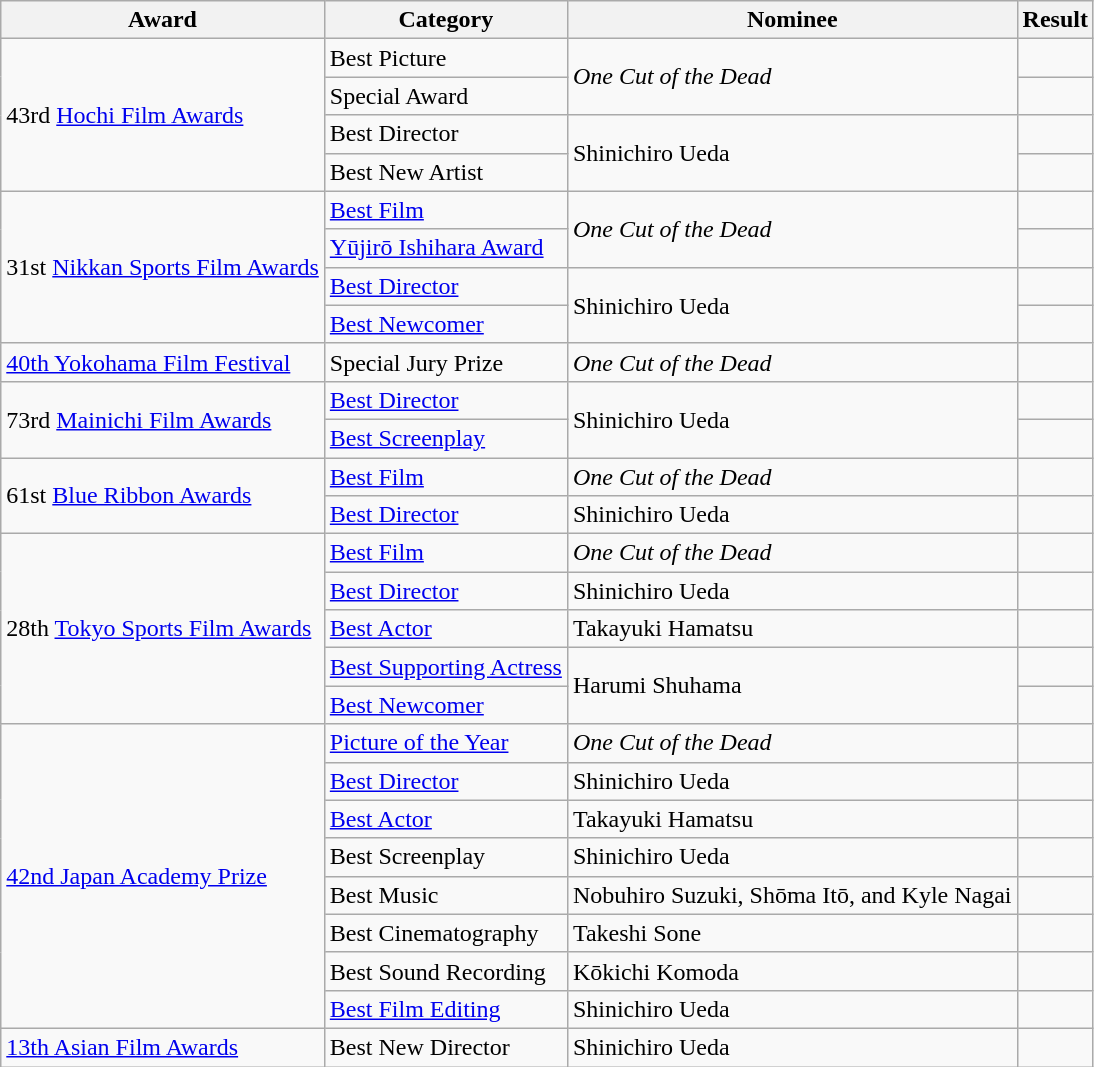<table class="wikitable sortable">
<tr>
<th>Award</th>
<th>Category</th>
<th>Nominee</th>
<th>Result</th>
</tr>
<tr>
<td rowspan="4">43rd <a href='#'>Hochi Film Awards</a></td>
<td>Best Picture</td>
<td rowspan="2"><em>One Cut of the Dead</em></td>
<td></td>
</tr>
<tr>
<td>Special Award</td>
<td></td>
</tr>
<tr>
<td>Best Director</td>
<td rowspan="2">Shinichiro Ueda</td>
<td></td>
</tr>
<tr>
<td>Best New Artist</td>
<td></td>
</tr>
<tr>
<td rowspan="4">31st <a href='#'>Nikkan Sports Film Awards</a></td>
<td><a href='#'>Best Film</a></td>
<td rowspan="2"><em>One Cut of the Dead</em></td>
<td></td>
</tr>
<tr>
<td><a href='#'>Yūjirō Ishihara Award</a></td>
<td></td>
</tr>
<tr>
<td><a href='#'>Best Director</a></td>
<td rowspan="2">Shinichiro Ueda</td>
<td></td>
</tr>
<tr>
<td><a href='#'>Best Newcomer</a></td>
<td></td>
</tr>
<tr>
<td><a href='#'>40th Yokohama Film Festival</a></td>
<td>Special Jury Prize</td>
<td><em>One Cut of the Dead</em></td>
<td></td>
</tr>
<tr>
<td rowspan="2">73rd <a href='#'>Mainichi Film Awards</a></td>
<td><a href='#'>Best Director</a></td>
<td rowspan="2">Shinichiro Ueda</td>
<td></td>
</tr>
<tr>
<td><a href='#'>Best Screenplay</a></td>
<td></td>
</tr>
<tr>
<td rowspan="2">61st <a href='#'>Blue Ribbon Awards</a></td>
<td><a href='#'>Best Film</a></td>
<td><em>One Cut of the Dead</em></td>
<td></td>
</tr>
<tr>
<td><a href='#'>Best Director</a></td>
<td>Shinichiro Ueda</td>
<td></td>
</tr>
<tr>
<td rowspan="5">28th <a href='#'>Tokyo Sports Film Awards</a></td>
<td><a href='#'>Best Film</a></td>
<td><em>One Cut of the Dead</em></td>
<td></td>
</tr>
<tr>
<td><a href='#'>Best Director</a></td>
<td>Shinichiro Ueda</td>
<td></td>
</tr>
<tr>
<td><a href='#'>Best Actor</a></td>
<td>Takayuki Hamatsu</td>
<td></td>
</tr>
<tr>
<td><a href='#'>Best Supporting Actress</a></td>
<td rowspan="2">Harumi Shuhama</td>
<td></td>
</tr>
<tr>
<td><a href='#'>Best Newcomer</a></td>
<td></td>
</tr>
<tr>
<td rowspan="8"><a href='#'>42nd Japan Academy Prize</a></td>
<td><a href='#'>Picture of the Year</a></td>
<td><em>One Cut of the Dead</em></td>
<td></td>
</tr>
<tr>
<td><a href='#'>Best Director</a></td>
<td>Shinichiro Ueda</td>
<td></td>
</tr>
<tr>
<td><a href='#'>Best Actor</a></td>
<td>Takayuki Hamatsu</td>
<td></td>
</tr>
<tr>
<td>Best Screenplay</td>
<td>Shinichiro Ueda</td>
<td></td>
</tr>
<tr>
<td>Best Music</td>
<td>Nobuhiro Suzuki, Shōma Itō, and Kyle Nagai</td>
<td></td>
</tr>
<tr>
<td>Best Cinematography</td>
<td>Takeshi Sone</td>
<td></td>
</tr>
<tr>
<td>Best Sound Recording</td>
<td>Kōkichi Komoda</td>
<td></td>
</tr>
<tr>
<td><a href='#'>Best Film Editing</a></td>
<td>Shinichiro Ueda</td>
<td></td>
</tr>
<tr>
<td><a href='#'>13th Asian Film Awards</a></td>
<td>Best New Director</td>
<td>Shinichiro Ueda</td>
<td></td>
</tr>
</table>
